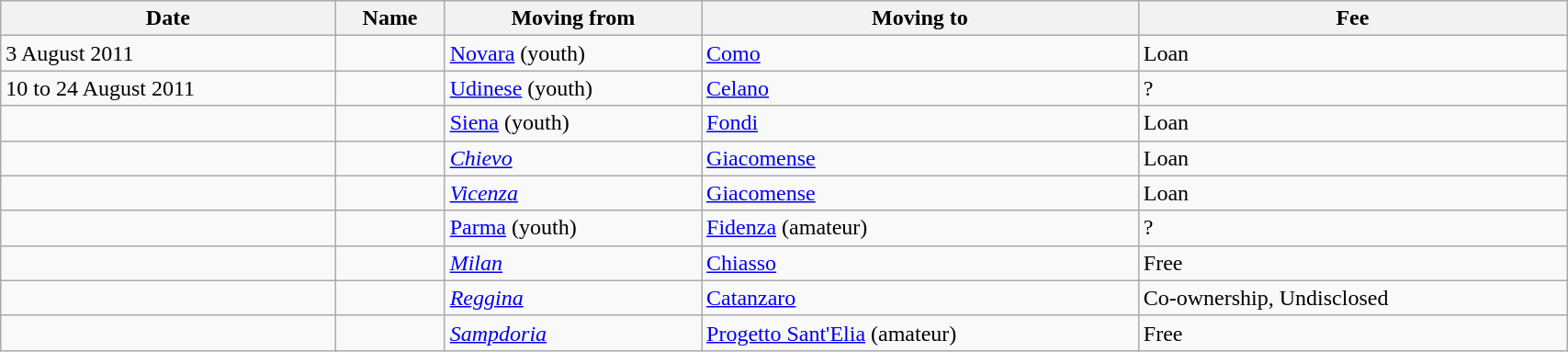<table class="wikitable sortable" width=90%>
<tr>
<th>Date</th>
<th>Name</th>
<th>Moving from</th>
<th>Moving to</th>
<th>Fee</th>
</tr>
<tr>
<td>3 August 2011</td>
<td></td>
<td><a href='#'>Novara</a> (youth)</td>
<td><a href='#'>Como</a></td>
<td>Loan</td>
</tr>
<tr>
<td>10 to 24 August 2011</td>
<td></td>
<td><a href='#'>Udinese</a> (youth)</td>
<td><a href='#'>Celano</a></td>
<td>?</td>
</tr>
<tr>
<td></td>
<td></td>
<td><a href='#'>Siena</a> (youth)</td>
<td><a href='#'>Fondi</a></td>
<td>Loan</td>
</tr>
<tr>
<td></td>
<td></td>
<td><em><a href='#'>Chievo</a></em></td>
<td><a href='#'>Giacomense</a></td>
<td>Loan</td>
</tr>
<tr>
<td></td>
<td></td>
<td><em><a href='#'>Vicenza</a></em></td>
<td><a href='#'>Giacomense</a></td>
<td>Loan</td>
</tr>
<tr>
<td></td>
<td></td>
<td><a href='#'>Parma</a> (youth)</td>
<td><a href='#'>Fidenza</a> (amateur)</td>
<td>?</td>
</tr>
<tr>
<td></td>
<td> </td>
<td><em><a href='#'>Milan</a></em></td>
<td><a href='#'>Chiasso</a> </td>
<td> Free</td>
</tr>
<tr>
<td></td>
<td></td>
<td><em><a href='#'>Reggina</a></em></td>
<td><a href='#'>Catanzaro</a></td>
<td>Co-ownership, Undisclosed</td>
</tr>
<tr>
<td></td>
<td></td>
<td><em><a href='#'>Sampdoria</a></em></td>
<td><a href='#'>Progetto Sant'Elia</a> (amateur)</td>
<td> Free</td>
</tr>
</table>
